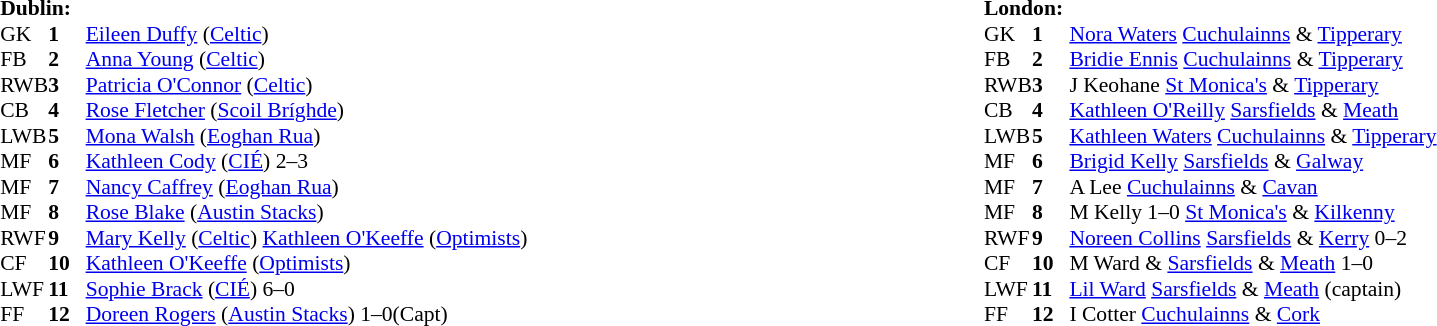<table width="100%">
<tr>
<td valign="top" width="50%"><br><table style="font-size: 90%" cellspacing="0" cellpadding="0" align=center>
<tr>
<td colspan="4"><strong>Dublin:</strong></td>
</tr>
<tr>
<th width="25"></th>
<th width="25"></th>
</tr>
<tr>
<td>GK</td>
<td><strong>1</strong></td>
<td><a href='#'>Eileen Duffy</a> (<a href='#'>Celtic</a>)</td>
</tr>
<tr>
<td>FB</td>
<td><strong>2</strong></td>
<td><a href='#'>Anna Young</a> (<a href='#'>Celtic</a>)</td>
</tr>
<tr>
<td>RWB</td>
<td><strong>3</strong></td>
<td><a href='#'>Patricia O'Connor</a> (<a href='#'>Celtic</a>)</td>
</tr>
<tr>
<td>CB</td>
<td><strong>4</strong></td>
<td><a href='#'>Rose Fletcher</a> (<a href='#'>Scoil Bríghde</a>)</td>
</tr>
<tr>
<td>LWB</td>
<td><strong>5</strong></td>
<td><a href='#'>Mona Walsh</a> (<a href='#'>Eoghan Rua</a>)</td>
</tr>
<tr>
<td>MF</td>
<td><strong>6</strong></td>
<td><a href='#'>Kathleen Cody</a> (<a href='#'>CIÉ</a>) 2–3</td>
</tr>
<tr>
<td>MF</td>
<td><strong>7</strong></td>
<td><a href='#'>Nancy Caffrey</a> (<a href='#'>Eoghan Rua</a>)</td>
</tr>
<tr>
<td>MF</td>
<td><strong>8</strong></td>
<td><a href='#'>Rose Blake</a> (<a href='#'>Austin Stacks</a>)</td>
</tr>
<tr>
<td>RWF</td>
<td><strong>9</strong></td>
<td><a href='#'>Mary Kelly</a> (<a href='#'>Celtic</a>) <a href='#'>Kathleen O'Keeffe</a> (<a href='#'>Optimists</a>)</td>
</tr>
<tr>
<td>CF</td>
<td><strong>10</strong></td>
<td><a href='#'>Kathleen O'Keeffe</a> (<a href='#'>Optimists</a>)</td>
</tr>
<tr>
<td>LWF</td>
<td><strong>11</strong></td>
<td><a href='#'>Sophie Brack</a> (<a href='#'>CIÉ</a>) 6–0</td>
</tr>
<tr>
<td>FF</td>
<td><strong>12</strong></td>
<td><a href='#'>Doreen Rogers</a> (<a href='#'>Austin Stacks</a>) 1–0(Capt)</td>
</tr>
<tr>
</tr>
</table>
</td>
<td valign="top" width="50%"><br><table style="font-size: 90%" cellspacing="0" cellpadding="0" align=center>
<tr>
<td colspan="4"><strong>London:</strong></td>
</tr>
<tr>
<th width="25"></th>
<th width="25"></th>
</tr>
<tr>
<td>GK</td>
<td><strong>1</strong></td>
<td><a href='#'>Nora Waters</a> <a href='#'>Cuchulainns</a> & <a href='#'>Tipperary</a></td>
</tr>
<tr>
<td>FB</td>
<td><strong>2</strong></td>
<td><a href='#'>Bridie Ennis</a> <a href='#'>Cuchulainns</a> & <a href='#'>Tipperary</a></td>
</tr>
<tr>
<td>RWB</td>
<td><strong>3</strong></td>
<td>J Keohane <a href='#'>St Monica's</a> & <a href='#'>Tipperary</a></td>
</tr>
<tr>
<td>CB</td>
<td><strong>4</strong></td>
<td><a href='#'>Kathleen O'Reilly</a> <a href='#'>Sarsfields</a> & <a href='#'>Meath</a></td>
</tr>
<tr>
<td>LWB</td>
<td><strong>5</strong></td>
<td><a href='#'>Kathleen Waters</a> <a href='#'>Cuchulainns</a> & <a href='#'>Tipperary</a></td>
</tr>
<tr>
<td>MF</td>
<td><strong>6</strong></td>
<td><a href='#'>Brigid Kelly</a> <a href='#'>Sarsfields</a> & <a href='#'>Galway</a></td>
</tr>
<tr>
<td>MF</td>
<td><strong>7</strong></td>
<td>A Lee <a href='#'>Cuchulainns</a> & <a href='#'>Cavan</a></td>
</tr>
<tr>
<td>MF</td>
<td><strong>8</strong></td>
<td>M Kelly 1–0 <a href='#'>St Monica's</a> & <a href='#'>Kilkenny</a></td>
</tr>
<tr>
<td>RWF</td>
<td><strong>9</strong></td>
<td><a href='#'>Noreen Collins</a> <a href='#'>Sarsfields</a> & <a href='#'>Kerry</a> 0–2</td>
</tr>
<tr>
<td>CF</td>
<td><strong>10</strong></td>
<td>M Ward & <a href='#'>Sarsfields</a> & <a href='#'>Meath</a> 1–0</td>
</tr>
<tr>
<td>LWF</td>
<td><strong>11</strong></td>
<td><a href='#'>Lil Ward</a> <a href='#'>Sarsfields</a> & <a href='#'>Meath</a> (captain)</td>
</tr>
<tr>
<td>FF</td>
<td><strong>12</strong></td>
<td>I Cotter <a href='#'>Cuchulainns</a> & <a href='#'>Cork</a></td>
</tr>
<tr>
</tr>
</table>
</td>
</tr>
</table>
